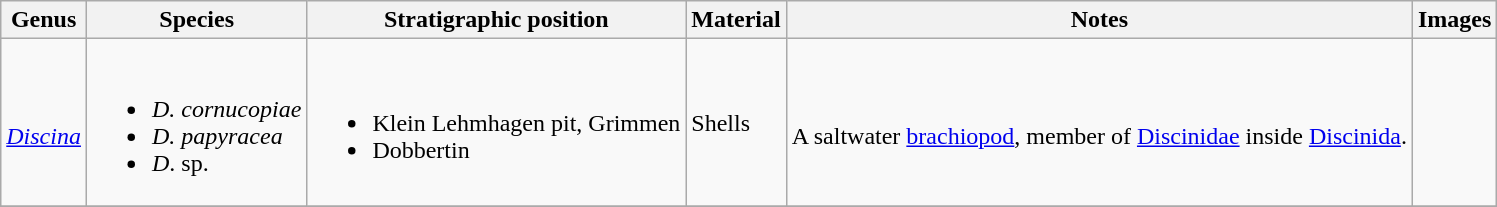<table class = "wikitable">
<tr>
<th>Genus</th>
<th>Species</th>
<th>Stratigraphic position</th>
<th>Material</th>
<th>Notes</th>
<th>Images</th>
</tr>
<tr>
<td><br><em><a href='#'>Discina</a></em></td>
<td><br><ul><li><em>D. cornucopiae</em></li><li><em>D. papyracea</em></li><li><em>D</em>. sp.</li></ul></td>
<td><br><ul><li>Klein Lehmhagen pit, Grimmen</li><li>Dobbertin</li></ul></td>
<td>Shells</td>
<td><br>A saltwater <a href='#'>brachiopod</a>, member of  <a href='#'>Discinidae</a> inside <a href='#'>Discinida</a>.</td>
<td></td>
</tr>
<tr>
</tr>
</table>
